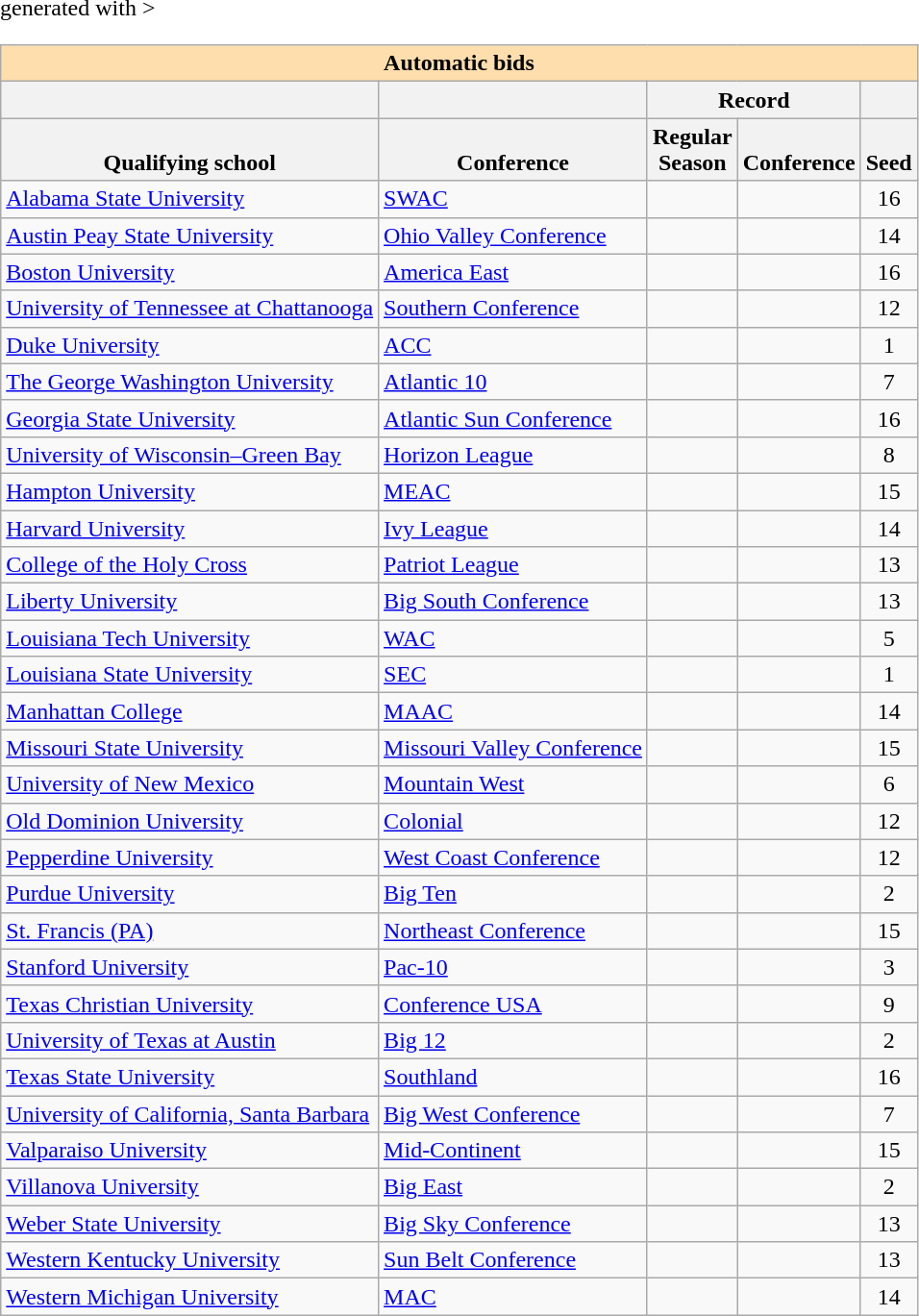<table class="wikitable sortable" <hiddentext>generated with >
<tr>
<th style="background-color:#FFdead;font-weight:bold" align="center" valign="bottom" width="171" colspan="5" height="13">Automatic bids</th>
</tr>
<tr>
<th height="13" valign="bottom"> </th>
<th valign="bottom"> </th>
<th style="font-weight:bold" colspan="2" align="center" valign="bottom">Record</th>
<th valign="bottom"> </th>
</tr>
<tr style="font-weight:bold" valign="bottom">
<th height="13">Qualifying school</th>
<th>Conference</th>
<th>Regular<br> Season</th>
<th>Conference</th>
<th>Seed</th>
</tr>
<tr>
<td height="13" valign="bottom"><a href='#'>Alabama State University</a></td>
<td valign="bottom"><a href='#'>SWAC</a></td>
<td align="center" valign="bottom"></td>
<td align="center" valign="bottom"></td>
<td align="center" valign="bottom">16</td>
</tr>
<tr>
<td height="13" valign="bottom"><a href='#'>Austin Peay State University</a></td>
<td valign="bottom"><a href='#'>Ohio Valley Conference</a></td>
<td align="center" valign="bottom"></td>
<td align="center" valign="bottom"></td>
<td align="center" valign="bottom">14</td>
</tr>
<tr>
<td height="13" valign="bottom"><a href='#'>Boston University</a></td>
<td valign="bottom"><a href='#'>America East</a></td>
<td align="center" valign="bottom"></td>
<td align="center" valign="bottom"></td>
<td align="center" valign="bottom">16</td>
</tr>
<tr>
<td height="13" valign="bottom"><a href='#'>University of Tennessee at Chattanooga</a></td>
<td valign="bottom"><a href='#'>Southern Conference</a></td>
<td align="center" valign="bottom"></td>
<td align="center" valign="bottom"></td>
<td align="center" valign="bottom">12</td>
</tr>
<tr>
<td height="13" valign="bottom"><a href='#'>Duke University</a></td>
<td valign="bottom"><a href='#'>ACC</a></td>
<td align="center" valign="bottom"></td>
<td align="center" valign="bottom"></td>
<td align="center" valign="bottom">1</td>
</tr>
<tr>
<td height="13" valign="bottom"><a href='#'>The George Washington University</a></td>
<td valign="bottom"><a href='#'>Atlantic 10</a></td>
<td align="center" valign="bottom"></td>
<td align="center" valign="bottom"></td>
<td align="center" valign="bottom">7</td>
</tr>
<tr>
<td height="13" valign="bottom"><a href='#'>Georgia State University</a></td>
<td valign="bottom"><a href='#'>Atlantic Sun Conference</a></td>
<td align="center" valign="bottom"></td>
<td align="center" valign="bottom"></td>
<td align="center" valign="bottom">16</td>
</tr>
<tr>
<td height="13" valign="bottom"><a href='#'>University of Wisconsin–Green Bay</a></td>
<td valign="bottom"><a href='#'>Horizon League</a></td>
<td align="center" valign="bottom"></td>
<td align="center" valign="bottom"></td>
<td align="center" valign="bottom">8</td>
</tr>
<tr>
<td height="13" valign="bottom"><a href='#'>Hampton University</a></td>
<td valign="bottom"><a href='#'>MEAC</a></td>
<td align="center" valign="bottom"></td>
<td align="center" valign="bottom"></td>
<td align="center" valign="bottom">15</td>
</tr>
<tr>
<td height="13" valign="bottom"><a href='#'>Harvard University</a></td>
<td valign="bottom"><a href='#'>Ivy League</a></td>
<td align="center" valign="bottom"></td>
<td align="center" valign="bottom"></td>
<td align="center" valign="bottom">14</td>
</tr>
<tr>
<td height="13" valign="bottom"><a href='#'>College of the Holy Cross</a></td>
<td valign="bottom"><a href='#'>Patriot League</a></td>
<td align="center" valign="bottom"></td>
<td align="center" valign="bottom"></td>
<td align="center" valign="bottom">13</td>
</tr>
<tr>
<td height="13" valign="bottom"><a href='#'>Liberty University</a></td>
<td valign="bottom"><a href='#'>Big South Conference</a></td>
<td align="center" valign="bottom"></td>
<td align="center" valign="bottom"></td>
<td align="center" valign="bottom">13</td>
</tr>
<tr>
<td height="13" valign="bottom"><a href='#'>Louisiana Tech University</a></td>
<td valign="bottom"><a href='#'>WAC</a></td>
<td align="center" valign="bottom"></td>
<td align="center" valign="bottom"></td>
<td align="center" valign="bottom">5</td>
</tr>
<tr>
<td height="13" valign="bottom"><a href='#'>Louisiana State University</a></td>
<td valign="bottom"><a href='#'>SEC</a></td>
<td align="center" valign="bottom"></td>
<td align="center" valign="bottom"></td>
<td align="center" valign="bottom">1</td>
</tr>
<tr>
<td height="13" valign="bottom"><a href='#'>Manhattan College</a></td>
<td valign="bottom"><a href='#'>MAAC</a></td>
<td align="center" valign="bottom"></td>
<td align="center" valign="bottom"></td>
<td align="center" valign="bottom">14</td>
</tr>
<tr>
<td height="13" valign="bottom"><a href='#'>Missouri State University</a></td>
<td valign="bottom"><a href='#'>Missouri Valley Conference</a></td>
<td align="center" valign="bottom"></td>
<td align="center" valign="bottom"></td>
<td align="center" valign="bottom">15</td>
</tr>
<tr>
<td height="13" valign="bottom"><a href='#'>University of New Mexico</a></td>
<td valign="bottom"><a href='#'>Mountain West</a></td>
<td align="center" valign="bottom"></td>
<td align="center" valign="bottom"></td>
<td align="center" valign="bottom">6</td>
</tr>
<tr>
<td height="13" valign="bottom"><a href='#'>Old Dominion University</a></td>
<td valign="bottom"><a href='#'>Colonial</a></td>
<td align="center" valign="bottom"></td>
<td align="center" valign="bottom"></td>
<td align="center" valign="bottom">12</td>
</tr>
<tr>
<td height="13" valign="bottom"><a href='#'>Pepperdine University</a></td>
<td valign="bottom"><a href='#'>West Coast Conference</a></td>
<td align="center" valign="bottom"></td>
<td align="center" valign="bottom"></td>
<td align="center" valign="bottom">12</td>
</tr>
<tr>
<td height="13" valign="bottom"><a href='#'>Purdue University</a></td>
<td valign="bottom"><a href='#'>Big Ten</a></td>
<td align="center" valign="bottom"></td>
<td align="center" valign="bottom"></td>
<td align="center" valign="bottom">2</td>
</tr>
<tr>
<td height="13" valign="bottom"><a href='#'>St. Francis (PA)</a></td>
<td valign="bottom"><a href='#'>Northeast Conference</a></td>
<td align="center" valign="bottom"></td>
<td align="center" valign="bottom"></td>
<td align="center" valign="bottom">15</td>
</tr>
<tr>
<td height="13" valign="bottom"><a href='#'>Stanford University</a></td>
<td valign="bottom"><a href='#'>Pac-10</a></td>
<td align="center" valign="bottom"></td>
<td align="center" valign="bottom"></td>
<td align="center" valign="bottom">3</td>
</tr>
<tr>
<td height="13" valign="bottom"><a href='#'>Texas Christian University</a></td>
<td valign="bottom"><a href='#'>Conference USA</a></td>
<td align="center" valign="bottom"></td>
<td align="center" valign="bottom"></td>
<td align="center" valign="bottom">9</td>
</tr>
<tr>
<td height="13" valign="bottom"><a href='#'>University of Texas at Austin</a></td>
<td valign="bottom"><a href='#'>Big 12</a></td>
<td align="center" valign="bottom"></td>
<td align="center" valign="bottom"></td>
<td align="center" valign="bottom">2</td>
</tr>
<tr>
<td height="13" valign="bottom"><a href='#'>Texas State University</a></td>
<td valign="bottom"><a href='#'>Southland</a></td>
<td align="center" valign="bottom"></td>
<td align="center" valign="bottom"></td>
<td align="center" valign="bottom">16</td>
</tr>
<tr>
<td height="13" valign="bottom"><a href='#'>University of California, Santa Barbara</a></td>
<td valign="bottom"><a href='#'>Big West Conference</a></td>
<td align="center" valign="bottom"></td>
<td align="center" valign="bottom"></td>
<td align="center" valign="bottom">7</td>
</tr>
<tr>
<td height="13" valign="bottom"><a href='#'>Valparaiso University</a></td>
<td valign="bottom"><a href='#'>Mid-Continent</a></td>
<td align="center" valign="bottom"></td>
<td align="center" valign="bottom"></td>
<td align="center" valign="bottom">15</td>
</tr>
<tr>
<td height="13" valign="bottom"><a href='#'>Villanova University</a></td>
<td valign="bottom"><a href='#'>Big East</a></td>
<td align="center" valign="bottom"></td>
<td align="center" valign="bottom"></td>
<td align="center" valign="bottom">2</td>
</tr>
<tr>
<td height="13" valign="bottom"><a href='#'>Weber State University</a></td>
<td valign="bottom"><a href='#'>Big Sky Conference</a></td>
<td align="center" valign="bottom"></td>
<td align="center" valign="bottom"></td>
<td align="center" valign="bottom">13</td>
</tr>
<tr>
<td height="13" valign="bottom"><a href='#'>Western Kentucky University</a></td>
<td valign="bottom"><a href='#'>Sun Belt Conference</a></td>
<td align="center" valign="bottom"></td>
<td align="center" valign="bottom"></td>
<td align="center" valign="bottom">13</td>
</tr>
<tr>
<td height="13" valign="bottom"><a href='#'>Western Michigan University</a></td>
<td valign="bottom"><a href='#'>MAC</a></td>
<td align="center" valign="bottom"></td>
<td align="center" valign="bottom"></td>
<td align="center" valign="bottom">14</td>
</tr>
</table>
